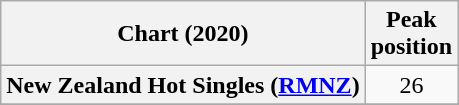<table class="wikitable sortable plainrowheaders" style="text-align:center">
<tr>
<th scope="col">Chart (2020)</th>
<th scope="col">Peak<br>position</th>
</tr>
<tr>
<th scope="row">New Zealand Hot Singles (<a href='#'>RMNZ</a>)</th>
<td>26</td>
</tr>
<tr>
</tr>
<tr>
</tr>
<tr>
</tr>
</table>
